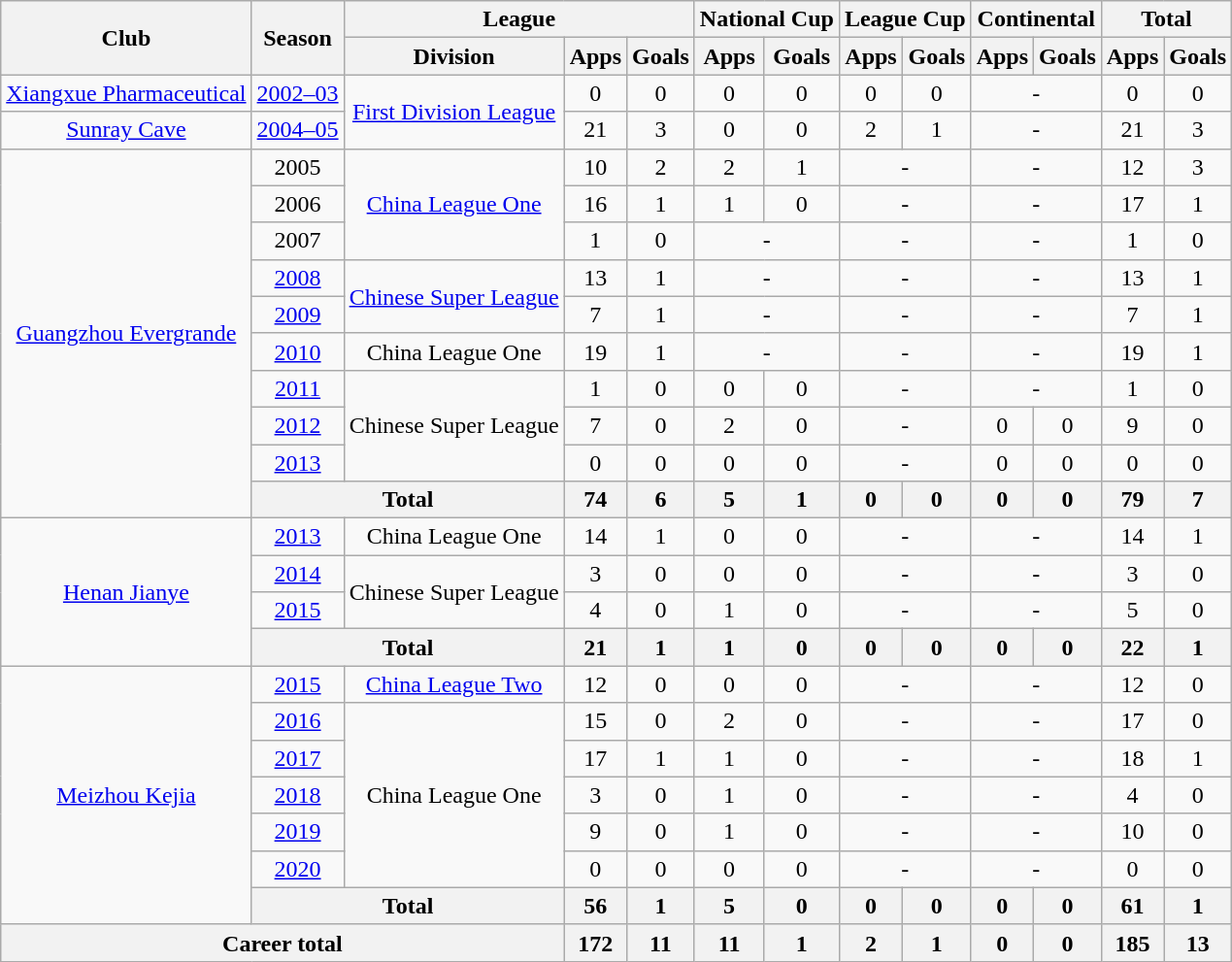<table class="wikitable" style="text-align: center">
<tr>
<th rowspan="2">Club</th>
<th rowspan="2">Season</th>
<th colspan="3">League</th>
<th colspan="2">National Cup</th>
<th colspan="2">League Cup</th>
<th colspan="2">Continental</th>
<th colspan="2">Total</th>
</tr>
<tr>
<th>Division</th>
<th>Apps</th>
<th>Goals</th>
<th>Apps</th>
<th>Goals</th>
<th>Apps</th>
<th>Goals</th>
<th>Apps</th>
<th>Goals</th>
<th>Apps</th>
<th>Goals</th>
</tr>
<tr>
<td><a href='#'>Xiangxue Pharmaceutical</a></td>
<td><a href='#'>2002–03</a></td>
<td rowspan="2"><a href='#'>First Division League</a></td>
<td>0</td>
<td>0</td>
<td>0</td>
<td>0</td>
<td>0</td>
<td>0</td>
<td colspan="2">-</td>
<td>0</td>
<td>0</td>
</tr>
<tr>
<td><a href='#'>Sunray Cave</a></td>
<td><a href='#'>2004–05</a></td>
<td>21</td>
<td>3</td>
<td>0</td>
<td>0</td>
<td>2</td>
<td>1</td>
<td colspan="2">-</td>
<td>21</td>
<td>3</td>
</tr>
<tr>
<td rowspan=10><a href='#'>Guangzhou Evergrande</a></td>
<td>2005</td>
<td rowspan="3"><a href='#'>China League One</a></td>
<td>10</td>
<td>2</td>
<td>2</td>
<td>1</td>
<td colspan="2">-</td>
<td colspan="2">-</td>
<td>12</td>
<td>3</td>
</tr>
<tr>
<td>2006</td>
<td>16</td>
<td>1</td>
<td>1</td>
<td>0</td>
<td colspan="2">-</td>
<td colspan="2">-</td>
<td>17</td>
<td>1</td>
</tr>
<tr>
<td>2007</td>
<td>1</td>
<td>0</td>
<td colspan="2">-</td>
<td colspan="2">-</td>
<td colspan="2">-</td>
<td>1</td>
<td>0</td>
</tr>
<tr>
<td><a href='#'>2008</a></td>
<td rowspan="2"><a href='#'>Chinese Super League</a></td>
<td>13</td>
<td>1</td>
<td colspan="2">-</td>
<td colspan="2">-</td>
<td colspan="2">-</td>
<td>13</td>
<td>1</td>
</tr>
<tr>
<td><a href='#'>2009</a></td>
<td>7</td>
<td>1</td>
<td colspan="2">-</td>
<td colspan="2">-</td>
<td colspan="2">-</td>
<td>7</td>
<td>1</td>
</tr>
<tr>
<td><a href='#'>2010</a></td>
<td>China League One</td>
<td>19</td>
<td>1</td>
<td colspan="2">-</td>
<td colspan="2">-</td>
<td colspan="2">-</td>
<td>19</td>
<td>1</td>
</tr>
<tr>
<td><a href='#'>2011</a></td>
<td rowspan="3">Chinese Super League</td>
<td>1</td>
<td>0</td>
<td>0</td>
<td>0</td>
<td colspan="2">-</td>
<td colspan="2">-</td>
<td>1</td>
<td>0</td>
</tr>
<tr>
<td><a href='#'>2012</a></td>
<td>7</td>
<td>0</td>
<td>2</td>
<td>0</td>
<td colspan="2">-</td>
<td>0</td>
<td>0</td>
<td>9</td>
<td>0</td>
</tr>
<tr>
<td><a href='#'>2013</a></td>
<td>0</td>
<td>0</td>
<td>0</td>
<td>0</td>
<td colspan="2">-</td>
<td>0</td>
<td>0</td>
<td>0</td>
<td>0</td>
</tr>
<tr>
<th colspan=2>Total</th>
<th>74</th>
<th>6</th>
<th>5</th>
<th>1</th>
<th>0</th>
<th>0</th>
<th>0</th>
<th>0</th>
<th>79</th>
<th>7</th>
</tr>
<tr>
<td rowspan=4><a href='#'>Henan Jianye</a></td>
<td><a href='#'>2013</a></td>
<td>China League One</td>
<td>14</td>
<td>1</td>
<td>0</td>
<td>0</td>
<td colspan="2">-</td>
<td colspan="2">-</td>
<td>14</td>
<td>1</td>
</tr>
<tr>
<td><a href='#'>2014</a></td>
<td rowspan="2">Chinese Super League</td>
<td>3</td>
<td>0</td>
<td>0</td>
<td>0</td>
<td colspan="2">-</td>
<td colspan="2">-</td>
<td>3</td>
<td>0</td>
</tr>
<tr>
<td><a href='#'>2015</a></td>
<td>4</td>
<td>0</td>
<td>1</td>
<td>0</td>
<td colspan="2">-</td>
<td colspan="2">-</td>
<td>5</td>
<td>0</td>
</tr>
<tr>
<th colspan=2>Total</th>
<th>21</th>
<th>1</th>
<th>1</th>
<th>0</th>
<th>0</th>
<th>0</th>
<th>0</th>
<th>0</th>
<th>22</th>
<th>1</th>
</tr>
<tr>
<td rowspan=7><a href='#'>Meizhou Kejia</a></td>
<td><a href='#'>2015</a></td>
<td><a href='#'>China League Two</a></td>
<td>12</td>
<td>0</td>
<td>0</td>
<td>0</td>
<td colspan="2">-</td>
<td colspan="2">-</td>
<td>12</td>
<td>0</td>
</tr>
<tr>
<td><a href='#'>2016</a></td>
<td rowspan=5>China League One</td>
<td>15</td>
<td>0</td>
<td>2</td>
<td>0</td>
<td colspan="2">-</td>
<td colspan="2">-</td>
<td>17</td>
<td>0</td>
</tr>
<tr>
<td><a href='#'>2017</a></td>
<td>17</td>
<td>1</td>
<td>1</td>
<td>0</td>
<td colspan="2">-</td>
<td colspan="2">-</td>
<td>18</td>
<td>1</td>
</tr>
<tr>
<td><a href='#'>2018</a></td>
<td>3</td>
<td>0</td>
<td>1</td>
<td>0</td>
<td colspan="2">-</td>
<td colspan="2">-</td>
<td>4</td>
<td>0</td>
</tr>
<tr>
<td><a href='#'>2019</a></td>
<td>9</td>
<td>0</td>
<td>1</td>
<td>0</td>
<td colspan="2">-</td>
<td colspan="2">-</td>
<td>10</td>
<td>0</td>
</tr>
<tr>
<td><a href='#'>2020</a></td>
<td>0</td>
<td>0</td>
<td>0</td>
<td>0</td>
<td colspan="2">-</td>
<td colspan="2">-</td>
<td>0</td>
<td>0</td>
</tr>
<tr>
<th colspan=2>Total</th>
<th>56</th>
<th>1</th>
<th>5</th>
<th>0</th>
<th>0</th>
<th>0</th>
<th>0</th>
<th>0</th>
<th>61</th>
<th>1</th>
</tr>
<tr>
<th colspan=3>Career total</th>
<th>172</th>
<th>11</th>
<th>11</th>
<th>1</th>
<th>2</th>
<th>1</th>
<th>0</th>
<th>0</th>
<th>185</th>
<th>13</th>
</tr>
</table>
